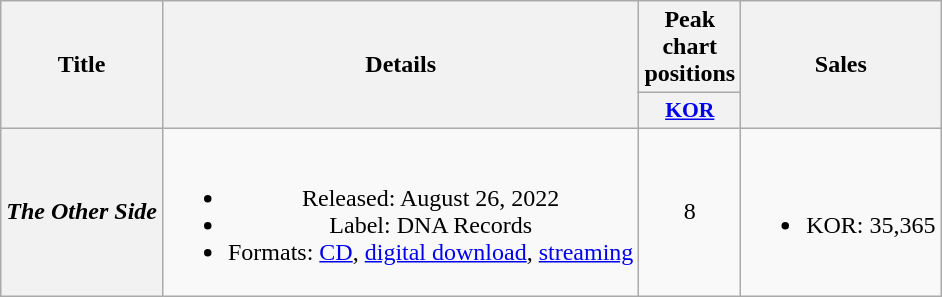<table class="wikitable plainrowheaders nowrap" style="text-align:center">
<tr>
<th scope="col" rowspan="2">Title</th>
<th scope="col" rowspan="2">Details</th>
<th scope="col" colspan="1">Peak chart<br>positions</th>
<th scope="col" rowspan="2">Sales</th>
</tr>
<tr>
<th scope="col" style="font-size:90%; width:2.5em"><a href='#'>KOR</a><br></th>
</tr>
<tr>
<th scope="row"><em>The Other Side</em></th>
<td><br><ul><li>Released: August 26, 2022</li><li>Label: DNA Records</li><li>Formats: <a href='#'>CD</a>, <a href='#'>digital download</a>, <a href='#'>streaming</a></li></ul></td>
<td>8</td>
<td><br><ul><li>KOR: 35,365</li></ul></td>
</tr>
</table>
